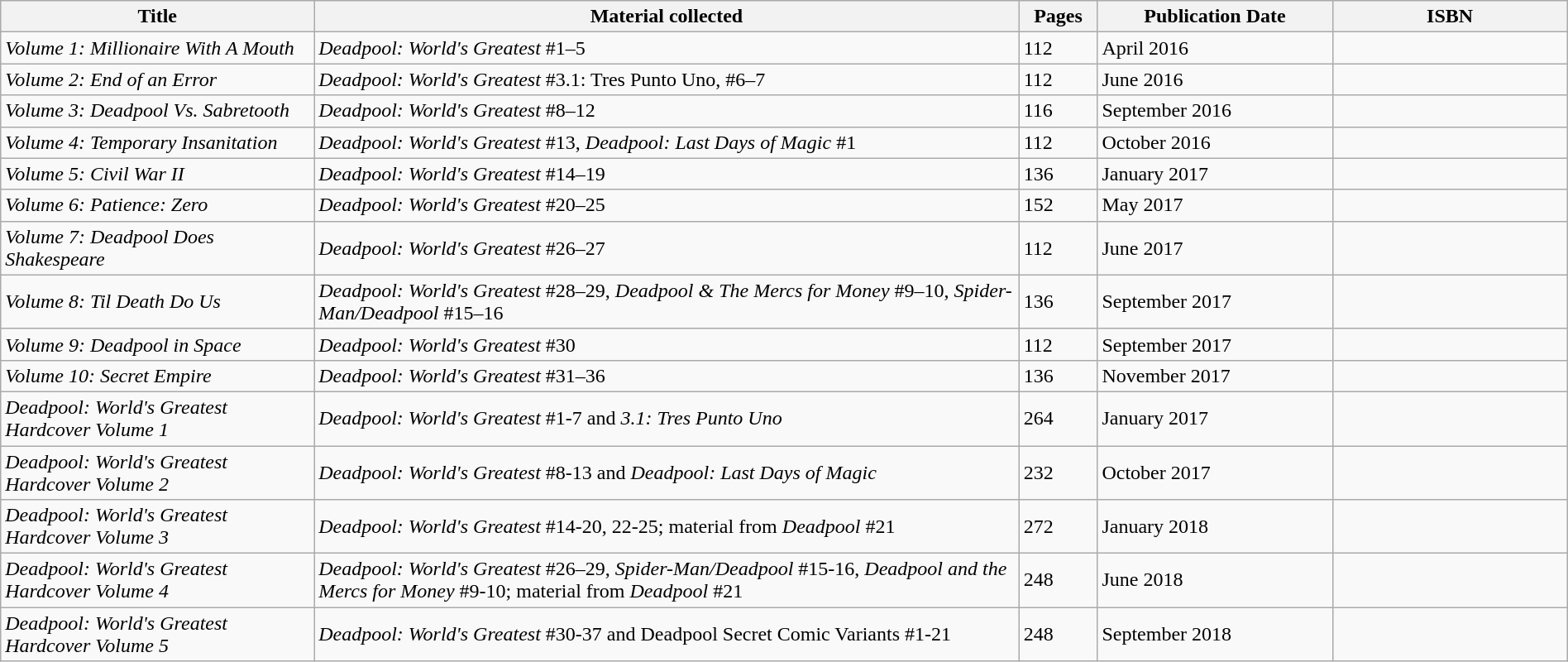<table class="wikitable" style="text-align:left;" width="100%">
<tr>
<th width="20%">Title</th>
<th width=45%>Material collected</th>
<th width=5%>Pages</th>
<th width="15%">Publication Date</th>
<th width="15%">ISBN</th>
</tr>
<tr>
<td><em>Volume 1: Millionaire With A Mouth</em></td>
<td><em>Deadpool: World's Greatest</em> #1–5</td>
<td>112</td>
<td>April 2016</td>
<td></td>
</tr>
<tr>
<td><em>Volume 2: End of an Error</em></td>
<td><em>Deadpool: World's Greatest</em> #3.1: Tres Punto Uno, #6–7</td>
<td>112</td>
<td>June 2016</td>
<td></td>
</tr>
<tr>
<td><em>Volume 3: Deadpool Vs. Sabretooth</em></td>
<td><em>Deadpool: World's Greatest</em> #8–12</td>
<td>116</td>
<td>September 2016</td>
<td></td>
</tr>
<tr>
<td><em>Volume 4: Temporary Insanitation</em></td>
<td><em>Deadpool: World's Greatest</em> #13, <em>Deadpool: Last Days of Magic</em> #1</td>
<td>112</td>
<td>October 2016</td>
<td></td>
</tr>
<tr>
<td><em>Volume 5: Civil War II</em></td>
<td><em>Deadpool: World's Greatest</em> #14–19</td>
<td>136</td>
<td>January 2017</td>
<td></td>
</tr>
<tr>
<td><em>Volume 6: Patience: Zero</em></td>
<td><em>Deadpool: World's Greatest</em> #20–25</td>
<td>152</td>
<td>May 2017</td>
<td></td>
</tr>
<tr>
<td><em>Volume 7: Deadpool Does Shakespeare</em></td>
<td><em>Deadpool: World's Greatest</em> #26–27</td>
<td>112</td>
<td>June 2017</td>
<td></td>
</tr>
<tr>
<td><em>Volume 8: Til Death Do Us</em></td>
<td><em>Deadpool: World's Greatest</em> #28–29, <em>Deadpool & The Mercs for Money</em> #9–10, <em>Spider-Man/Deadpool</em> #15–16</td>
<td>136</td>
<td>September 2017</td>
<td></td>
</tr>
<tr>
<td><em>Volume 9: Deadpool in Space</em></td>
<td><em>Deadpool: World's Greatest</em> #30</td>
<td>112</td>
<td>September 2017</td>
<td></td>
</tr>
<tr>
<td><em>Volume 10: Secret Empire</em></td>
<td><em>Deadpool: World's Greatest</em> #31–36</td>
<td>136</td>
<td>November 2017</td>
<td></td>
</tr>
<tr>
<td><em>Deadpool: World's Greatest Hardcover Volume 1</em></td>
<td><em>Deadpool: World's Greatest</em> #1-7 and <em>3.1: Tres Punto Uno</em></td>
<td>264</td>
<td>January 2017</td>
<td></td>
</tr>
<tr>
<td><em>Deadpool: World's Greatest Hardcover Volume 2</em></td>
<td><em>Deadpool: World's Greatest</em> #8-13 and <em>Deadpool: Last Days of Magic</em></td>
<td>232</td>
<td>October 2017</td>
<td></td>
</tr>
<tr>
<td><em>Deadpool: World's Greatest Hardcover Volume 3</em></td>
<td><em>Deadpool: World's Greatest</em> #14-20, 22-25; material from <em>Deadpool</em> #21</td>
<td>272</td>
<td>January 2018</td>
<td></td>
</tr>
<tr>
<td><em>Deadpool: World's Greatest Hardcover Volume 4</em></td>
<td><em>Deadpool: World's Greatest</em> #26–29, <em>Spider-Man/Deadpool</em> #15-16, <em>Deadpool and the Mercs for Money</em> #9-10; material from <em>Deadpool</em> #21</td>
<td>248</td>
<td>June 2018</td>
<td></td>
</tr>
<tr>
<td><em>Deadpool: World's Greatest Hardcover Volume 5</em></td>
<td><em>Deadpool: World's Greatest</em> #30-37 and Deadpool Secret Comic Variants #1-21</td>
<td>248</td>
<td>September 2018</td>
<td></td>
</tr>
</table>
